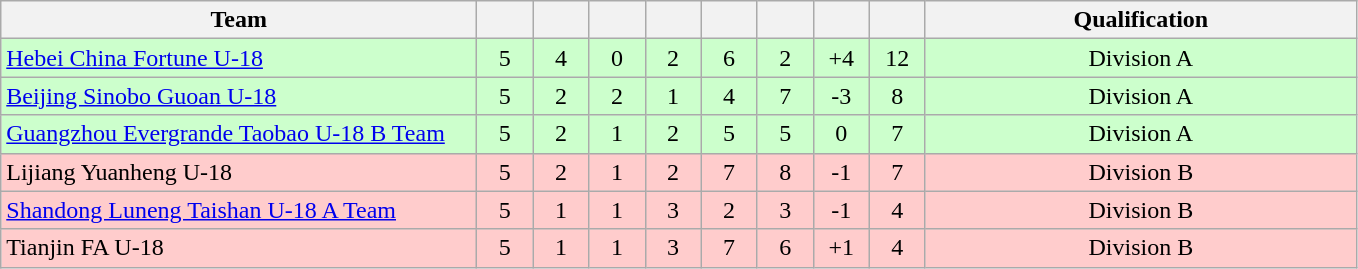<table class="wikitable" style="text-align:center;">
<tr>
<th width=310>Team</th>
<th width=30></th>
<th width=30></th>
<th width=30></th>
<th width=30></th>
<th width=30></th>
<th width=30></th>
<th width=30></th>
<th width=30></th>
<th width=280>Qualification</th>
</tr>
<tr bgcolor="#ccffcc">
<td align="left"><a href='#'>Hebei China Fortune U-18</a></td>
<td>5</td>
<td>4</td>
<td>0</td>
<td>2</td>
<td>6</td>
<td>2</td>
<td>+4</td>
<td>12</td>
<td>Division A</td>
</tr>
<tr bgcolor="#ccffcc">
<td align="left"><a href='#'>Beijing Sinobo Guoan U-18</a></td>
<td>5</td>
<td>2</td>
<td>2</td>
<td>1</td>
<td>4</td>
<td>7</td>
<td>-3</td>
<td>8</td>
<td>Division A</td>
</tr>
<tr bgcolor="#ccffcc">
<td align="left"><a href='#'>Guangzhou Evergrande Taobao U-18 B Team</a></td>
<td>5</td>
<td>2</td>
<td>1</td>
<td>2</td>
<td>5</td>
<td>5</td>
<td>0</td>
<td>7</td>
<td>Division A</td>
</tr>
<tr bgcolor="#ffcccc">
<td align="left">Lijiang Yuanheng U-18</td>
<td>5</td>
<td>2</td>
<td>1</td>
<td>2</td>
<td>7</td>
<td>8</td>
<td>-1</td>
<td>7</td>
<td>Division B</td>
</tr>
<tr bgcolor="#ffcccc">
<td align="left"><a href='#'>Shandong Luneng Taishan U-18 A Team</a></td>
<td>5</td>
<td>1</td>
<td>1</td>
<td>3</td>
<td>2</td>
<td>3</td>
<td>-1</td>
<td>4</td>
<td>Division B</td>
</tr>
<tr bgcolor="#ffcccc">
<td align="left">Tianjin FA U-18</td>
<td>5</td>
<td>1</td>
<td>1</td>
<td>3</td>
<td>7</td>
<td>6</td>
<td>+1</td>
<td>4</td>
<td>Division B</td>
</tr>
</table>
